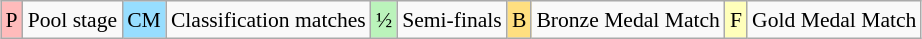<table class="wikitable" style="margin:0.5em auto; font-size:90%; line-height:1.25em;">
<tr>
<td style="background-color:#FFBBBB;text-align:center;">P</td>
<td>Pool stage</td>
<td style="background-color:#97DEFF;text-align:center;">CM</td>
<td>Classification matches</td>
<td style="background-color:#BBF3BB;text-align:center;">½</td>
<td>Semi-finals</td>
<td bgcolor="#FFDF80" align=center>B</td>
<td>Bronze Medal Match</td>
<td bgcolor="#FFFFBB" align=center>F</td>
<td>Gold Medal Match</td>
</tr>
</table>
